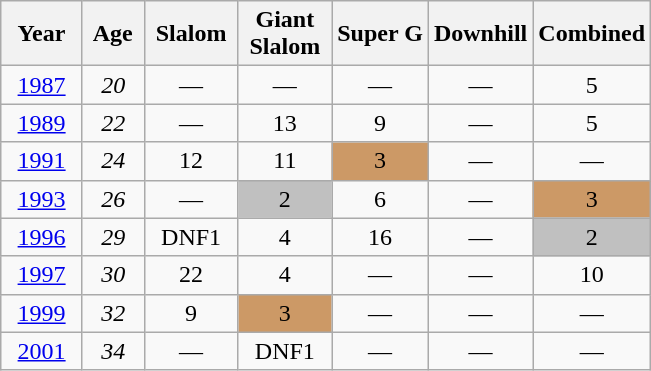<table class=wikitable style="text-align:center">
<tr>
<th>  Year  </th>
<th> Age </th>
<th> Slalom </th>
<th> Giant <br> Slalom </th>
<th>Super G</th>
<th>Downhill</th>
<th>Combined</th>
</tr>
<tr>
<td><a href='#'>1987</a></td>
<td><em>20</em></td>
<td>—</td>
<td>—</td>
<td>—</td>
<td>—</td>
<td>5</td>
</tr>
<tr>
<td><a href='#'>1989</a></td>
<td><em>22</em></td>
<td>—</td>
<td>13</td>
<td>9</td>
<td>—</td>
<td>5</td>
</tr>
<tr>
<td><a href='#'>1991</a></td>
<td><em>24</em></td>
<td>12</td>
<td>11</td>
<td style="background:#c96;">3</td>
<td>—</td>
<td>—</td>
</tr>
<tr>
<td><a href='#'>1993</a></td>
<td><em>26</em></td>
<td>—</td>
<td style="background:silver;">2</td>
<td>6</td>
<td>—</td>
<td style="background:#c96;">3</td>
</tr>
<tr>
<td><a href='#'>1996</a></td>
<td><em>29</em></td>
<td>DNF1</td>
<td>4</td>
<td>16</td>
<td>—</td>
<td style="background:silver;">2</td>
</tr>
<tr>
<td><a href='#'>1997</a></td>
<td><em>30</em></td>
<td>22</td>
<td>4</td>
<td>—</td>
<td>—</td>
<td>10</td>
</tr>
<tr>
<td><a href='#'>1999</a></td>
<td><em>32</em></td>
<td>9</td>
<td style="background:#c96;">3</td>
<td>—</td>
<td>—</td>
<td>—</td>
</tr>
<tr>
<td><a href='#'>2001</a></td>
<td><em>34</em></td>
<td>—</td>
<td>DNF1</td>
<td>—</td>
<td>—</td>
<td>—</td>
</tr>
</table>
